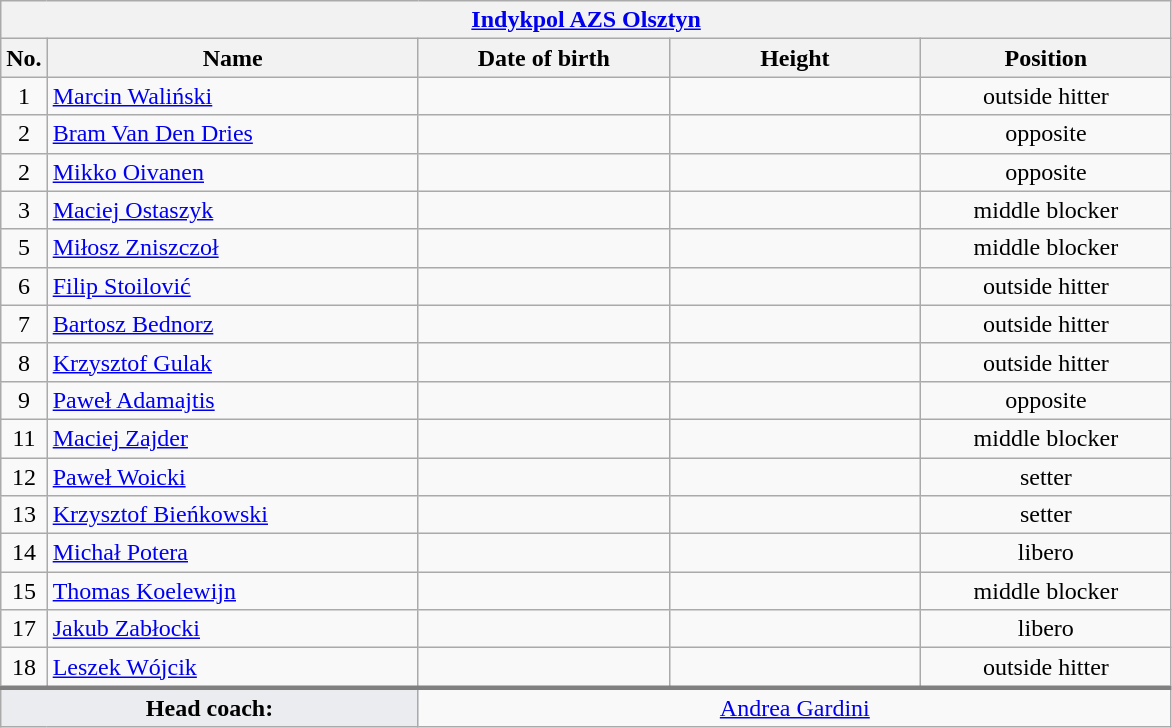<table class="wikitable collapsible collapsed" style="font-size:100%; text-align:center">
<tr>
<th colspan=5 style="width:30em"><a href='#'>Indykpol AZS Olsztyn</a></th>
</tr>
<tr>
<th>No.</th>
<th style="width:15em">Name</th>
<th style="width:10em">Date of birth</th>
<th style="width:10em">Height</th>
<th style="width:10em">Position</th>
</tr>
<tr>
<td>1</td>
<td align=left> <a href='#'>Marcin Waliński</a></td>
<td align=right></td>
<td></td>
<td>outside hitter</td>
</tr>
<tr>
<td>2</td>
<td align=left> <a href='#'>Bram Van Den Dries</a></td>
<td align=right></td>
<td></td>
<td>opposite</td>
</tr>
<tr>
<td>2</td>
<td align=left> <a href='#'>Mikko Oivanen</a></td>
<td align=right></td>
<td></td>
<td>opposite</td>
</tr>
<tr>
<td>3</td>
<td align=left> <a href='#'>Maciej Ostaszyk</a></td>
<td align=right></td>
<td></td>
<td>middle blocker</td>
</tr>
<tr>
<td>5</td>
<td align=left> <a href='#'>Miłosz Zniszczoł</a></td>
<td align=right></td>
<td></td>
<td>middle blocker</td>
</tr>
<tr>
<td>6</td>
<td align=left> <a href='#'>Filip Stoilović</a></td>
<td align=right></td>
<td></td>
<td>outside hitter</td>
</tr>
<tr>
<td>7</td>
<td align=left> <a href='#'>Bartosz Bednorz</a></td>
<td align=right></td>
<td></td>
<td>outside hitter</td>
</tr>
<tr>
<td>8</td>
<td align=left> <a href='#'>Krzysztof Gulak</a></td>
<td align=right></td>
<td></td>
<td>outside hitter</td>
</tr>
<tr>
<td>9</td>
<td align=left> <a href='#'>Paweł Adamajtis</a></td>
<td align=right></td>
<td></td>
<td>opposite</td>
</tr>
<tr>
<td>11</td>
<td align=left> <a href='#'>Maciej Zajder</a></td>
<td align=right></td>
<td></td>
<td>middle blocker</td>
</tr>
<tr>
<td>12</td>
<td align=left> <a href='#'>Paweł Woicki</a></td>
<td align=right></td>
<td></td>
<td>setter</td>
</tr>
<tr>
<td>13</td>
<td align=left> <a href='#'>Krzysztof Bieńkowski</a></td>
<td align=right></td>
<td></td>
<td>setter</td>
</tr>
<tr>
<td>14</td>
<td align=left> <a href='#'>Michał Potera</a></td>
<td align=right></td>
<td></td>
<td>libero</td>
</tr>
<tr>
<td>15</td>
<td align=left> <a href='#'>Thomas Koelewijn</a></td>
<td align=right></td>
<td></td>
<td>middle blocker</td>
</tr>
<tr>
<td>17</td>
<td align=left> <a href='#'>Jakub Zabłocki</a></td>
<td align=right></td>
<td></td>
<td>libero</td>
</tr>
<tr>
<td>18</td>
<td align=left> <a href='#'>Leszek Wójcik</a></td>
<td align=right></td>
<td></td>
<td>outside hitter</td>
</tr>
<tr style="border-top: 3px solid grey">
<td colspan=2 style="background:#EAECF0"><strong>Head coach:</strong></td>
<td colspan=3> <a href='#'>Andrea Gardini</a></td>
</tr>
</table>
